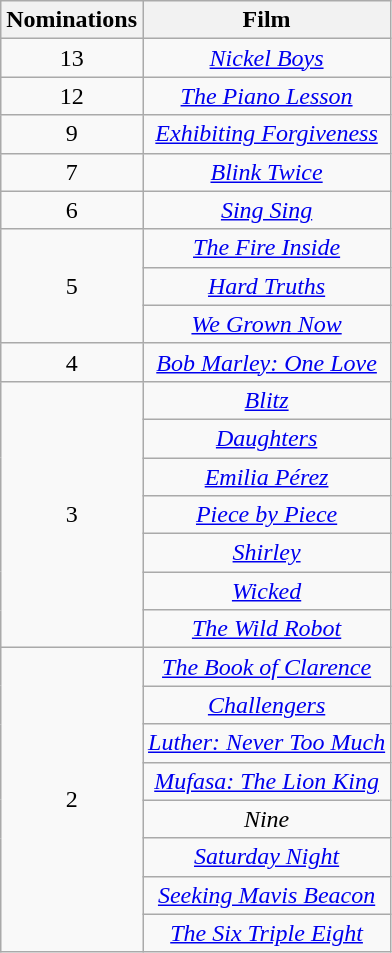<table class="wikitable" rowspan="2" style="text-align:center" background: #f6e39c;>
<tr>
<th scope="col" style="width:55px;">Nominations</th>
<th scope="col" style="text-align:center;">Film</th>
</tr>
<tr>
<td>13</td>
<td><em><a href='#'>Nickel Boys</a></em></td>
</tr>
<tr>
<td>12</td>
<td><em><a href='#'>The Piano Lesson</a></em></td>
</tr>
<tr>
<td>9</td>
<td><em><a href='#'>Exhibiting Forgiveness</a></em></td>
</tr>
<tr>
<td>7</td>
<td><em><a href='#'>Blink Twice</a></em></td>
</tr>
<tr>
<td>6</td>
<td><em><a href='#'>Sing Sing</a></em></td>
</tr>
<tr>
<td rowspan=3>5</td>
<td><em><a href='#'>The Fire Inside</a></em></td>
</tr>
<tr>
<td><em><a href='#'>Hard Truths</a></em></td>
</tr>
<tr>
<td><em><a href='#'>We Grown Now</a></em></td>
</tr>
<tr>
<td>4</td>
<td><em><a href='#'>Bob Marley: One Love</a></em></td>
</tr>
<tr>
<td rowspan=7>3</td>
<td><em><a href='#'>Blitz</a></em></td>
</tr>
<tr>
<td><em><a href='#'>Daughters</a></em></td>
</tr>
<tr>
<td><em><a href='#'>Emilia Pérez</a></em></td>
</tr>
<tr>
<td><em><a href='#'>Piece by Piece</a></em></td>
</tr>
<tr>
<td><em><a href='#'>Shirley</a></em></td>
</tr>
<tr>
<td><em><a href='#'>Wicked</a></em></td>
</tr>
<tr>
<td><em><a href='#'>The Wild Robot</a></em></td>
</tr>
<tr>
<td rowspan=8>2</td>
<td><em><a href='#'>The Book of Clarence</a></em></td>
</tr>
<tr>
<td><em><a href='#'>Challengers</a></em></td>
</tr>
<tr>
<td><em><a href='#'>Luther: Never Too Much</a></em></td>
</tr>
<tr>
<td><em><a href='#'>Mufasa: The Lion King</a></em></td>
</tr>
<tr>
<td><em>Nine</em></td>
</tr>
<tr>
<td><em><a href='#'>Saturday Night</a></em></td>
</tr>
<tr>
<td><em><a href='#'>Seeking Mavis Beacon</a></em></td>
</tr>
<tr>
<td><em><a href='#'>The Six Triple Eight</a></em></td>
</tr>
</table>
